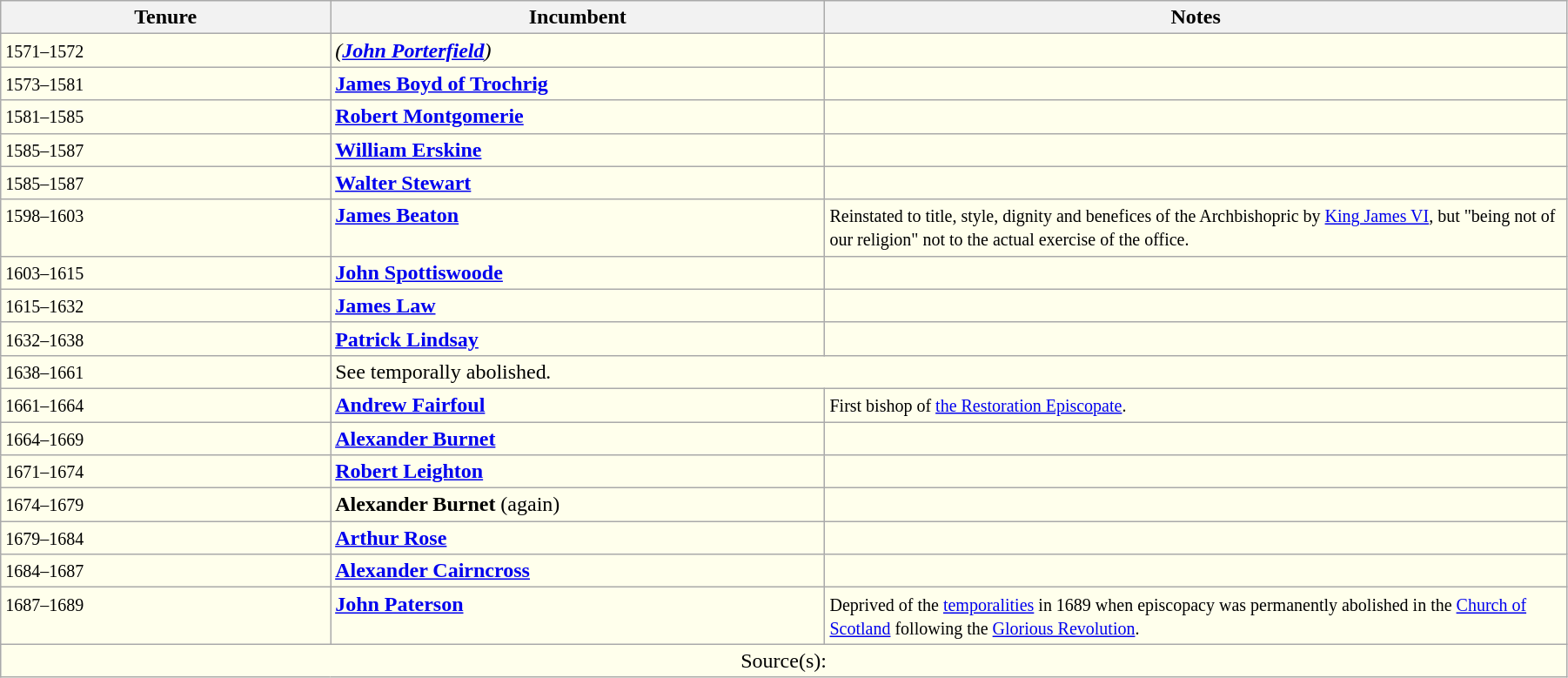<table class="wikitable" style="width:95%;" border="1" cellpadding="2">
<tr align=left>
<th width="20%">Tenure</th>
<th width="30%">Incumbent</th>
<th width="45%">Notes</th>
</tr>
<tr valign=top bgcolor="#ffffec">
<td><small>1571–1572</small></td>
<td><em>(<strong><a href='#'>John Porterfield</a></strong>)</em></td>
<td><small></small></td>
</tr>
<tr valign=top bgcolor="#ffffec">
<td><small>1573–1581</small></td>
<td><strong><a href='#'>James Boyd of Trochrig</a></strong></td>
<td><small></small></td>
</tr>
<tr valign=top bgcolor="#ffffec">
<td><small>1581–1585</small></td>
<td><strong><a href='#'>Robert Montgomerie</a></strong></td>
<td><small></small></td>
</tr>
<tr valign=top bgcolor="#ffffec">
<td><small>1585–1587</small></td>
<td><strong><a href='#'>William Erskine</a></strong></td>
<td><small></small></td>
</tr>
<tr valign=top bgcolor="#ffffec">
<td><small>1585–1587</small></td>
<td><strong><a href='#'>Walter Stewart</a></strong></td>
<td><small></small></td>
</tr>
<tr valign=top bgcolor="#ffffec">
<td><small>1598–1603</small></td>
<td><strong><a href='#'>James Beaton</a></strong> <em></td>
<td><small>Reinstated to title, style, dignity and benefices of the Archbishopric by <a href='#'>King James VI</a>, but "being not of our religion" not to the actual exercise of the office.</small></td>
</tr>
<tr valign=top bgcolor="#ffffec">
<td><small>1603–1615</small></td>
<td><strong><a href='#'>John Spottiswoode</a></strong></td>
<td><small></small></td>
</tr>
<tr valign=top bgcolor="#ffffec">
<td><small>1615–1632</small></td>
<td><strong><a href='#'>James Law</a></strong></td>
<td><small></small></td>
</tr>
<tr valign=top bgcolor="#ffffec">
<td><small>1632–1638</small></td>
<td><strong><a href='#'>Patrick Lindsay</a></strong></td>
<td><small></small></td>
</tr>
<tr valign=top bgcolor="#ffffec">
<td><small>1638–1661</small></td>
<td colspan=2></em>See temporally abolished<em>.</td>
</tr>
<tr valign=top bgcolor="#ffffec">
<td><small>1661–1664</small></td>
<td><strong><a href='#'>Andrew Fairfoul</a></strong></td>
<td><small>First bishop of <a href='#'>the Restoration Episcopate</a>.</small></td>
</tr>
<tr valign=top bgcolor="#ffffec">
<td><small>1664–1669</small></td>
<td><strong><a href='#'>Alexander Burnet</a></strong></td>
<td><small></small></td>
</tr>
<tr valign=top bgcolor="#ffffec">
<td><small>1671–1674</small></td>
<td><strong><a href='#'>Robert Leighton</a></strong></td>
<td><small></small></td>
</tr>
<tr valign=top bgcolor="#ffffec">
<td><small>1674–1679</small></td>
<td><strong>Alexander Burnet</strong> </em>(again)<em></td>
<td><small></small></td>
</tr>
<tr valign=top bgcolor="#ffffec">
<td><small>1679–1684</small></td>
<td><strong><a href='#'>Arthur Rose</a></strong></td>
<td><small></small></td>
</tr>
<tr valign=top bgcolor="#ffffec">
<td><small>1684–1687</small></td>
<td><strong><a href='#'>Alexander Cairncross</a></strong></td>
<td><small></small></td>
</tr>
<tr valign=top bgcolor="#ffffec">
<td><small>1687–1689</small></td>
<td><strong><a href='#'>John Paterson</a></strong></td>
<td><small>Deprived of the <a href='#'>temporalities</a> in 1689 when episcopacy was permanently abolished in the <a href='#'>Church of Scotland</a> following the <a href='#'>Glorious Revolution</a>.</small></td>
</tr>
<tr valign=top bgcolor="#ffffec">
<td align=center colspan="3">Source(s):</td>
</tr>
</table>
